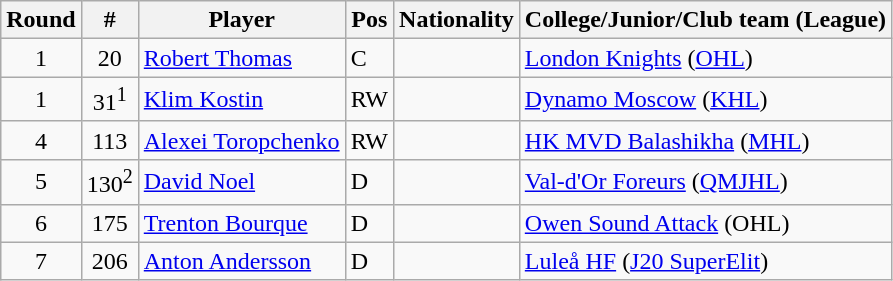<table class="wikitable">
<tr>
<th>Round</th>
<th>#</th>
<th>Player</th>
<th>Pos</th>
<th>Nationality</th>
<th>College/Junior/Club team (League)</th>
</tr>
<tr>
<td style="text-align:center">1</td>
<td style="text-align:center">20</td>
<td><a href='#'>Robert Thomas</a></td>
<td>C</td>
<td></td>
<td><a href='#'>London Knights</a> (<a href='#'>OHL</a>)</td>
</tr>
<tr>
<td style="text-align:center">1</td>
<td style="text-align:center">31<sup>1</sup></td>
<td><a href='#'>Klim Kostin</a></td>
<td>RW</td>
<td></td>
<td><a href='#'>Dynamo Moscow</a> (<a href='#'>KHL</a>)</td>
</tr>
<tr>
<td style="text-align:center">4</td>
<td style="text-align:center">113</td>
<td><a href='#'>Alexei Toropchenko</a></td>
<td>RW</td>
<td></td>
<td><a href='#'>HK MVD Balashikha</a> (<a href='#'>MHL</a>)</td>
</tr>
<tr>
<td style="text-align:center">5</td>
<td style="text-align:center">130<sup>2</sup></td>
<td><a href='#'>David Noel</a></td>
<td>D</td>
<td></td>
<td><a href='#'>Val-d'Or Foreurs</a> (<a href='#'>QMJHL</a>)</td>
</tr>
<tr>
<td style="text-align:center">6</td>
<td style="text-align:center">175</td>
<td><a href='#'>Trenton Bourque</a></td>
<td>D</td>
<td></td>
<td><a href='#'>Owen Sound Attack</a> (OHL)</td>
</tr>
<tr>
<td style="text-align:center">7</td>
<td style="text-align:center">206</td>
<td><a href='#'>Anton Andersson</a></td>
<td>D</td>
<td></td>
<td><a href='#'>Luleå HF</a> (<a href='#'>J20 SuperElit</a>)</td>
</tr>
</table>
